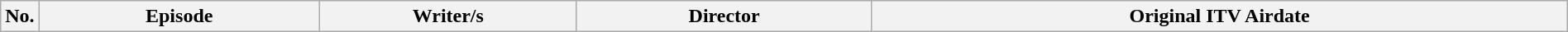<table class="wikitable plainrowheaders" style="width:100%; margin:auto;">
<tr>
<th width="20">No.</th>
<th>Episode</th>
<th width="200">Writer/s</th>
<th>Director</th>
<th>Original ITV Airdate<br>
















</th>
</tr>
</table>
